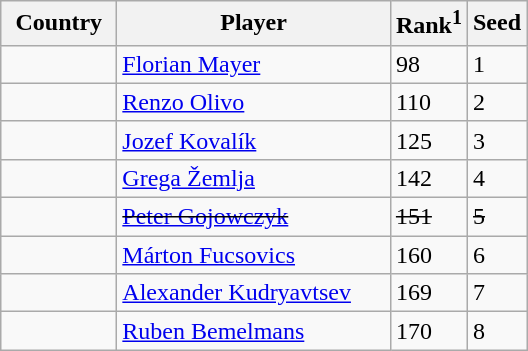<table class="sortable wikitable">
<tr>
<th width="70">Country</th>
<th width="175">Player</th>
<th>Rank<sup>1</sup></th>
<th>Seed</th>
</tr>
<tr>
<td></td>
<td><a href='#'>Florian Mayer</a></td>
<td>98</td>
<td>1</td>
</tr>
<tr>
<td></td>
<td><a href='#'>Renzo Olivo</a></td>
<td>110</td>
<td>2</td>
</tr>
<tr>
<td></td>
<td><a href='#'>Jozef Kovalík</a></td>
<td>125</td>
<td>3</td>
</tr>
<tr>
<td></td>
<td><a href='#'>Grega Žemlja</a></td>
<td>142</td>
<td>4</td>
</tr>
<tr>
<td></td>
<td><s><a href='#'>Peter Gojowczyk</a></s></td>
<td><s>151</s></td>
<td><s>5</s></td>
</tr>
<tr>
<td></td>
<td><a href='#'>Márton Fucsovics</a></td>
<td>160</td>
<td>6</td>
</tr>
<tr>
<td></td>
<td><a href='#'>Alexander Kudryavtsev</a></td>
<td>169</td>
<td>7</td>
</tr>
<tr>
<td></td>
<td><a href='#'>Ruben Bemelmans</a></td>
<td>170</td>
<td>8</td>
</tr>
</table>
